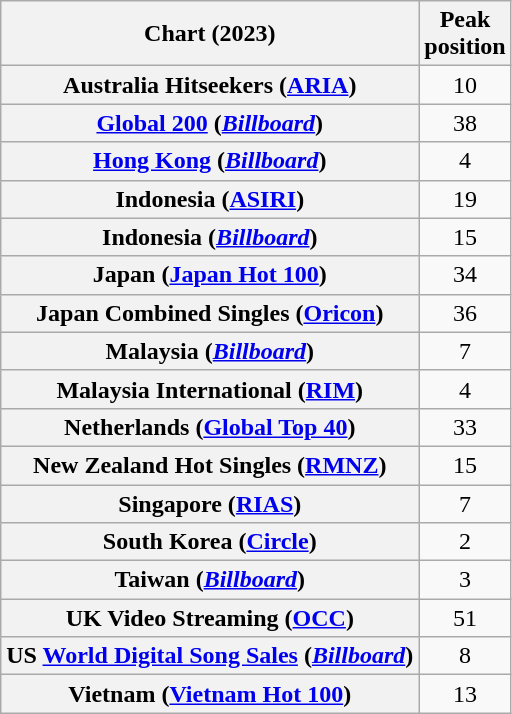<table class="wikitable sortable plainrowheaders" style="text-align:center">
<tr>
<th scope="col">Chart (2023)</th>
<th scope="col">Peak<br>position</th>
</tr>
<tr>
<th scope="row">Australia Hitseekers (<a href='#'>ARIA</a>)</th>
<td>10</td>
</tr>
<tr>
<th scope="row"><a href='#'>Global 200</a> (<em><a href='#'>Billboard</a></em>)</th>
<td>38</td>
</tr>
<tr>
<th scope="row"><a href='#'>Hong Kong</a> (<em><a href='#'>Billboard</a></em>)</th>
<td>4</td>
</tr>
<tr>
<th scope="row">Indonesia (<a href='#'>ASIRI</a>)</th>
<td>19</td>
</tr>
<tr>
<th scope="row">Indonesia (<em><a href='#'>Billboard</a></em>)</th>
<td>15</td>
</tr>
<tr>
<th scope="row">Japan (<a href='#'>Japan Hot 100</a>)</th>
<td>34</td>
</tr>
<tr>
<th scope="row">Japan Combined Singles (<a href='#'>Oricon</a>)</th>
<td>36</td>
</tr>
<tr>
<th scope="row">Malaysia (<em><a href='#'>Billboard</a></em>)</th>
<td>7</td>
</tr>
<tr>
<th scope="row">Malaysia International (<a href='#'>RIM</a>)</th>
<td>4</td>
</tr>
<tr>
<th scope="row">Netherlands (<a href='#'>Global Top 40</a>)</th>
<td>33</td>
</tr>
<tr>
<th scope="row">New Zealand Hot Singles (<a href='#'>RMNZ</a>)</th>
<td>15</td>
</tr>
<tr>
<th scope="row">Singapore (<a href='#'>RIAS</a>)</th>
<td>7</td>
</tr>
<tr>
<th scope="row">South Korea (<a href='#'>Circle</a>)</th>
<td>2</td>
</tr>
<tr>
<th scope="row">Taiwan (<em><a href='#'>Billboard</a></em>)</th>
<td>3</td>
</tr>
<tr>
<th scope="row">UK Video Streaming (<a href='#'>OCC</a>)</th>
<td>51</td>
</tr>
<tr>
<th scope="row">US <a href='#'>World Digital Song Sales</a> (<em><a href='#'>Billboard</a></em>)</th>
<td>8</td>
</tr>
<tr>
<th scope="row">Vietnam (<a href='#'>Vietnam Hot 100</a>)</th>
<td>13</td>
</tr>
</table>
